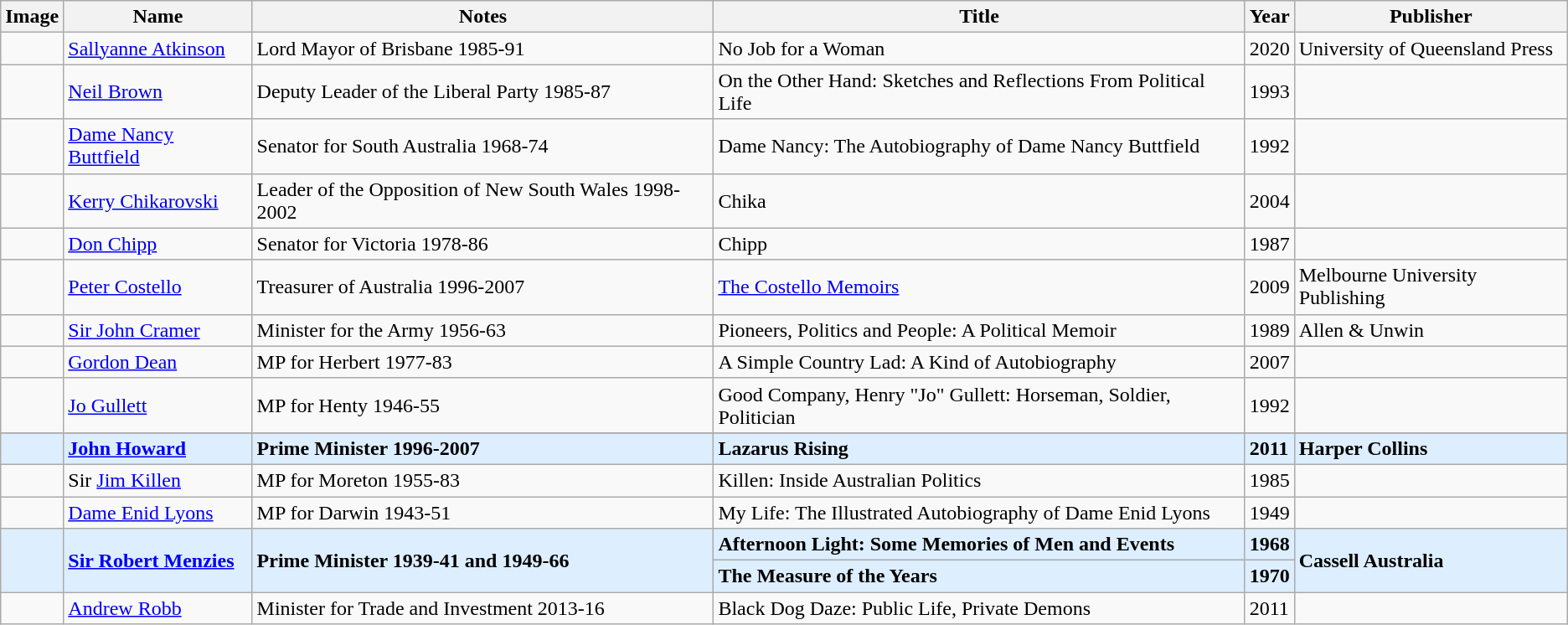<table class="wikitable sortable" style="font-size: 100%;">
<tr>
<th>Image</th>
<th>Name</th>
<th>Notes</th>
<th>Title</th>
<th>Year</th>
<th>Publisher</th>
</tr>
<tr>
<td></td>
<td><a href='#'>Sallyanne Atkinson</a></td>
<td>Lord Mayor of Brisbane 1985-91</td>
<td>No Job for a Woman</td>
<td>2020</td>
<td>University of Queensland Press</td>
</tr>
<tr>
<td></td>
<td><a href='#'>Neil Brown</a></td>
<td>Deputy Leader of the Liberal Party 1985-87</td>
<td>On the Other Hand: Sketches and Reflections From Political Life</td>
<td>1993</td>
<td></td>
</tr>
<tr>
<td></td>
<td><a href='#'>Dame Nancy Buttfield</a></td>
<td>Senator for South Australia 1968-74</td>
<td>Dame Nancy: The Autobiography of Dame Nancy Buttfield</td>
<td>1992</td>
<td></td>
</tr>
<tr>
<td></td>
<td><a href='#'>Kerry Chikarovski</a></td>
<td>Leader of the Opposition of New South Wales 1998-2002</td>
<td>Chika</td>
<td>2004</td>
<td></td>
</tr>
<tr>
<td></td>
<td><a href='#'>Don Chipp</a></td>
<td>Senator for Victoria 1978-86</td>
<td>Chipp</td>
<td>1987</td>
<td></td>
</tr>
<tr>
<td></td>
<td><a href='#'>Peter Costello</a></td>
<td>Treasurer of Australia 1996-2007</td>
<td><a href='#'>The Costello Memoirs</a></td>
<td>2009</td>
<td>Melbourne University Publishing</td>
</tr>
<tr>
<td></td>
<td><a href='#'>Sir John Cramer</a></td>
<td>Minister for the Army 1956-63</td>
<td>Pioneers, Politics and People: A Political Memoir</td>
<td>1989</td>
<td>Allen & Unwin</td>
</tr>
<tr>
<td></td>
<td><a href='#'>Gordon Dean</a></td>
<td>MP for Herbert 1977-83</td>
<td>A Simple Country Lad: A Kind of Autobiography</td>
<td>2007</td>
<td></td>
</tr>
<tr>
<td></td>
<td><a href='#'>Jo Gullett</a></td>
<td>MP for Henty 1946-55</td>
<td>Good Company, Henry "Jo" Gullett: Horseman, Soldier, Politician</td>
<td>1992</td>
<td></td>
</tr>
<tr>
</tr>
<tr style="background:#ddeeff">
<td></td>
<td><strong><a href='#'>John Howard</a></strong></td>
<td><strong>Prime Minister 1996-2007</strong></td>
<td><strong>Lazarus Rising</strong></td>
<td><strong>2011</strong></td>
<td><strong>Harper Collins</strong></td>
</tr>
<tr>
<td></td>
<td>Sir <a href='#'>Jim Killen</a></td>
<td>MP for Moreton 1955-83</td>
<td>Killen: Inside Australian Politics</td>
<td>1985</td>
<td></td>
</tr>
<tr>
<td></td>
<td><a href='#'>Dame Enid Lyons</a></td>
<td>MP for Darwin 1943-51</td>
<td>My Life: The Illustrated Autobiography of Dame Enid Lyons</td>
<td>1949</td>
<td></td>
</tr>
<tr style="background:#ddeeff">
<td rowspan=2></td>
<td rowspan=2><strong><a href='#'>Sir Robert Menzies</a></strong></td>
<td rowspan=2><strong>Prime Minister 1939-41 and 1949-66</strong></td>
<td><strong>Afternoon Light: Some Memories of Men and Events</strong></td>
<td><strong>1968</strong></td>
<td rowspan=2><strong>Cassell Australia</strong></td>
</tr>
<tr style="background:#ddeeff">
<td><strong>The Measure of the Years</strong></td>
<td><strong>1970</strong></td>
</tr>
<tr>
<td></td>
<td><a href='#'>Andrew Robb</a></td>
<td>Minister for Trade and Investment 2013-16</td>
<td>Black Dog Daze: Public Life, Private Demons</td>
<td>2011</td>
<td></td>
</tr>
</table>
